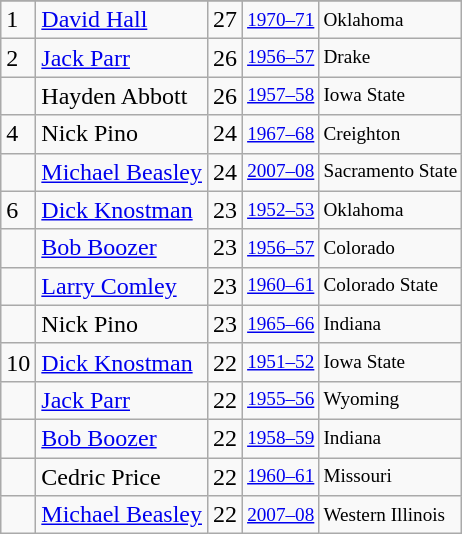<table class="wikitable">
<tr>
</tr>
<tr>
<td>1</td>
<td><a href='#'>David Hall</a></td>
<td>27</td>
<td style="font-size:80%;"><a href='#'>1970–71</a></td>
<td style="font-size:80%;">Oklahoma</td>
</tr>
<tr>
<td>2</td>
<td><a href='#'>Jack Parr</a></td>
<td>26</td>
<td style="font-size:80%;"><a href='#'>1956–57</a></td>
<td style="font-size:80%;">Drake</td>
</tr>
<tr>
<td></td>
<td>Hayden Abbott</td>
<td>26</td>
<td style="font-size:80%;"><a href='#'>1957–58</a></td>
<td style="font-size:80%;">Iowa State</td>
</tr>
<tr>
<td>4</td>
<td>Nick Pino</td>
<td>24</td>
<td style="font-size:80%;"><a href='#'>1967–68</a></td>
<td style="font-size:80%;">Creighton</td>
</tr>
<tr>
<td></td>
<td><a href='#'>Michael Beasley</a></td>
<td>24</td>
<td style="font-size:80%;"><a href='#'>2007–08</a></td>
<td style="font-size:80%;">Sacramento State</td>
</tr>
<tr>
<td>6</td>
<td><a href='#'>Dick Knostman</a></td>
<td>23</td>
<td style="font-size:80%;"><a href='#'>1952–53</a></td>
<td style="font-size:80%;">Oklahoma</td>
</tr>
<tr>
<td></td>
<td><a href='#'>Bob Boozer</a></td>
<td>23</td>
<td style="font-size:80%;"><a href='#'>1956–57</a></td>
<td style="font-size:80%;">Colorado</td>
</tr>
<tr>
<td></td>
<td><a href='#'>Larry Comley</a></td>
<td>23</td>
<td style="font-size:80%;"><a href='#'>1960–61</a></td>
<td style="font-size:80%;">Colorado State</td>
</tr>
<tr>
<td></td>
<td>Nick Pino</td>
<td>23</td>
<td style="font-size:80%;"><a href='#'>1965–66</a></td>
<td style="font-size:80%;">Indiana</td>
</tr>
<tr>
<td>10</td>
<td><a href='#'>Dick Knostman</a></td>
<td>22</td>
<td style="font-size:80%;"><a href='#'>1951–52</a></td>
<td style="font-size:80%;">Iowa State</td>
</tr>
<tr>
<td></td>
<td><a href='#'>Jack Parr</a></td>
<td>22</td>
<td style="font-size:80%;"><a href='#'>1955–56</a></td>
<td style="font-size:80%;">Wyoming</td>
</tr>
<tr>
<td></td>
<td><a href='#'>Bob Boozer</a></td>
<td>22</td>
<td style="font-size:80%;"><a href='#'>1958–59</a></td>
<td style="font-size:80%;">Indiana</td>
</tr>
<tr>
<td></td>
<td>Cedric Price</td>
<td>22</td>
<td style="font-size:80%;"><a href='#'>1960–61</a></td>
<td style="font-size:80%;">Missouri</td>
</tr>
<tr>
<td></td>
<td><a href='#'>Michael Beasley</a></td>
<td>22</td>
<td style="font-size:80%;"><a href='#'>2007–08</a></td>
<td style="font-size:80%;">Western Illinois</td>
</tr>
</table>
